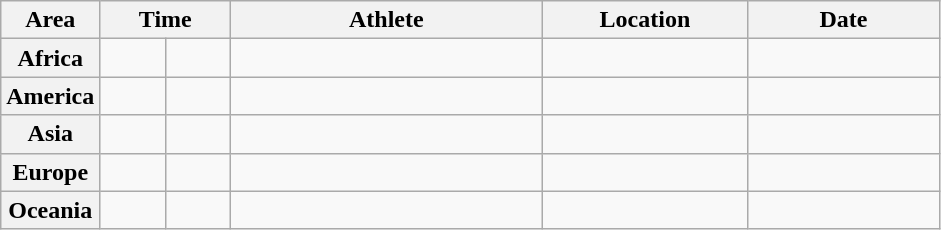<table class="wikitable">
<tr>
<th width="45">Area</th>
<th width="80" colspan="2">Time</th>
<th width="200">Athlete</th>
<th width="130">Location</th>
<th width="120">Date</th>
</tr>
<tr>
<th>Africa</th>
<td align="center"></td>
<td align="center"></td>
<td></td>
<td></td>
<td align="right"></td>
</tr>
<tr>
<th>America</th>
<td align="center"></td>
<td align="center"></td>
<td></td>
<td></td>
<td align="right"></td>
</tr>
<tr>
<th>Asia</th>
<td align="center"></td>
<td align="center"></td>
<td></td>
<td></td>
<td align="right"></td>
</tr>
<tr>
<th>Europe</th>
<td align="center"></td>
<td align="center"></td>
<td></td>
<td></td>
<td align="right"></td>
</tr>
<tr>
<th>Oceania</th>
<td align="center"></td>
<td align="center"></td>
<td></td>
<td></td>
<td align="right"></td>
</tr>
</table>
